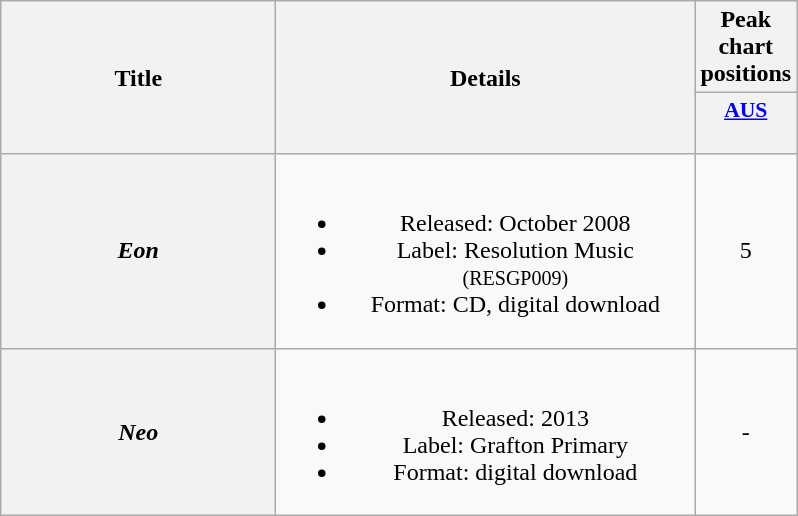<table class="wikitable plainrowheaders" style="text-align:center;" border="1">
<tr>
<th scope="col" rowspan="2" style="width:11em;">Title</th>
<th scope="col" rowspan="2" style="width:17em;">Details</th>
<th scope="col" colspan="1">Peak chart positions</th>
</tr>
<tr>
<th scope="col" style="width:3em;font-size:90%;"><a href='#'>AUS<br></a><br></th>
</tr>
<tr>
<th scope="row"><em>Eon</em></th>
<td><br><ul><li>Released: October 2008</li><li>Label: Resolution Music <small>(RESGP009)</small></li><li>Format: CD, digital download</li></ul></td>
<td>5</td>
</tr>
<tr>
<th scope="row"><em>Neo</em></th>
<td><br><ul><li>Released: 2013</li><li>Label: Grafton Primary</li><li>Format: digital download</li></ul></td>
<td>-</td>
</tr>
</table>
